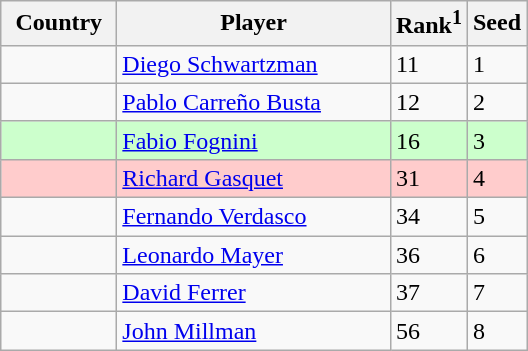<table class="sortable wikitable">
<tr>
<th width="70">Country</th>
<th width="175">Player</th>
<th>Rank<sup>1</sup></th>
<th>Seed</th>
</tr>
<tr>
<td></td>
<td><a href='#'>Diego Schwartzman</a></td>
<td>11</td>
<td>1</td>
</tr>
<tr>
<td></td>
<td><a href='#'>Pablo Carreño Busta</a></td>
<td>12</td>
<td>2</td>
</tr>
<tr style="background:#cfc;">
<td></td>
<td><a href='#'>Fabio Fognini</a></td>
<td>16</td>
<td>3</td>
</tr>
<tr style="background:#fcc;">
<td></td>
<td><a href='#'>Richard Gasquet</a></td>
<td>31</td>
<td>4</td>
</tr>
<tr>
<td></td>
<td><a href='#'>Fernando Verdasco</a></td>
<td>34</td>
<td>5</td>
</tr>
<tr>
<td></td>
<td><a href='#'>Leonardo Mayer</a></td>
<td>36</td>
<td>6</td>
</tr>
<tr>
<td></td>
<td><a href='#'>David Ferrer</a></td>
<td>37</td>
<td>7</td>
</tr>
<tr>
<td></td>
<td><a href='#'>John Millman</a></td>
<td>56</td>
<td>8</td>
</tr>
</table>
